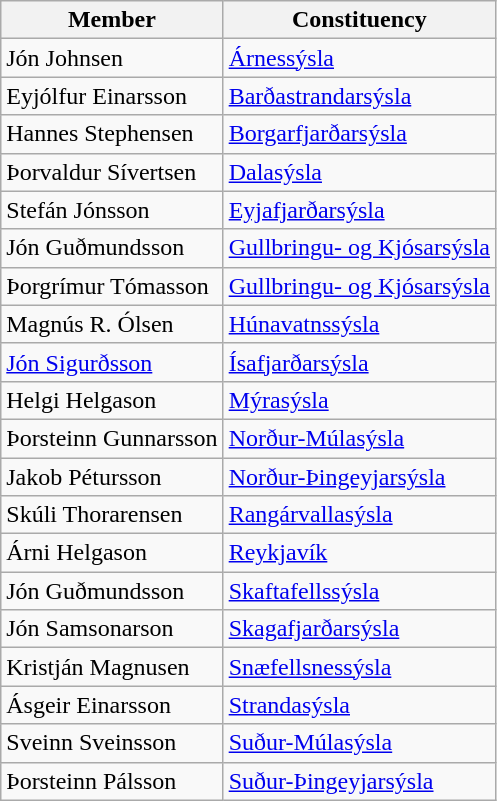<table class=wikitable>
<tr>
<th>Member</th>
<th>Constituency</th>
</tr>
<tr>
<td>Jón Johnsen</td>
<td><a href='#'>Árnessýsla</a></td>
</tr>
<tr>
<td>Eyjólfur Einarsson</td>
<td><a href='#'>Barðastrandarsýsla</a></td>
</tr>
<tr>
<td>Hannes Stephensen</td>
<td><a href='#'>Borgarfjarðarsýsla</a></td>
</tr>
<tr>
<td>Þorvaldur Sívertsen</td>
<td><a href='#'>Dalasýsla</a></td>
</tr>
<tr>
<td>Stefán Jónsson</td>
<td><a href='#'>Eyjafjarðarsýsla</a></td>
</tr>
<tr>
<td>Jón Guðmundsson</td>
<td><a href='#'>Gullbringu- og Kjósarsýsla</a></td>
</tr>
<tr>
<td>Þorgrímur Tómasson</td>
<td><a href='#'>Gullbringu- og Kjósarsýsla</a></td>
</tr>
<tr>
<td>Magnús R. Ólsen</td>
<td><a href='#'>Húnavatnssýsla</a></td>
</tr>
<tr>
<td><a href='#'>Jón Sigurðsson</a></td>
<td><a href='#'>Ísafjarðarsýsla</a></td>
</tr>
<tr>
<td>Helgi Helgason</td>
<td><a href='#'>Mýrasýsla</a></td>
</tr>
<tr>
<td>Þorsteinn Gunnarsson</td>
<td><a href='#'>Norður-Múlasýsla</a></td>
</tr>
<tr>
<td>Jakob Pétursson</td>
<td><a href='#'>Norður-Þingeyjarsýsla</a></td>
</tr>
<tr>
<td>Skúli Thorarensen</td>
<td><a href='#'>Rangárvallasýsla</a></td>
</tr>
<tr>
<td>Árni Helgason</td>
<td><a href='#'>Reykjavík</a></td>
</tr>
<tr>
<td>Jón Guðmundsson</td>
<td><a href='#'>Skaftafellssýsla</a></td>
</tr>
<tr>
<td>Jón Samsonarson</td>
<td><a href='#'>Skagafjarðarsýsla</a></td>
</tr>
<tr>
<td>Kristján Magnusen</td>
<td><a href='#'>Snæfellsnessýsla</a></td>
</tr>
<tr>
<td>Ásgeir Einarsson</td>
<td><a href='#'>Strandasýsla</a></td>
</tr>
<tr>
<td>Sveinn Sveinsson</td>
<td><a href='#'>Suður-Múlasýsla</a></td>
</tr>
<tr>
<td>Þorsteinn Pálsson</td>
<td><a href='#'>Suður-Þingeyjarsýsla</a></td>
</tr>
</table>
